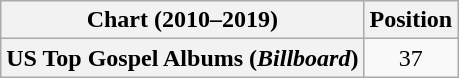<table class="wikitable sortable plainrowheaders" style="text-align:center">
<tr>
<th scope="col">Chart (2010–2019)</th>
<th scope="col">Position</th>
</tr>
<tr>
<th scope="row">US Top Gospel Albums (<em>Billboard</em>)</th>
<td>37</td>
</tr>
</table>
